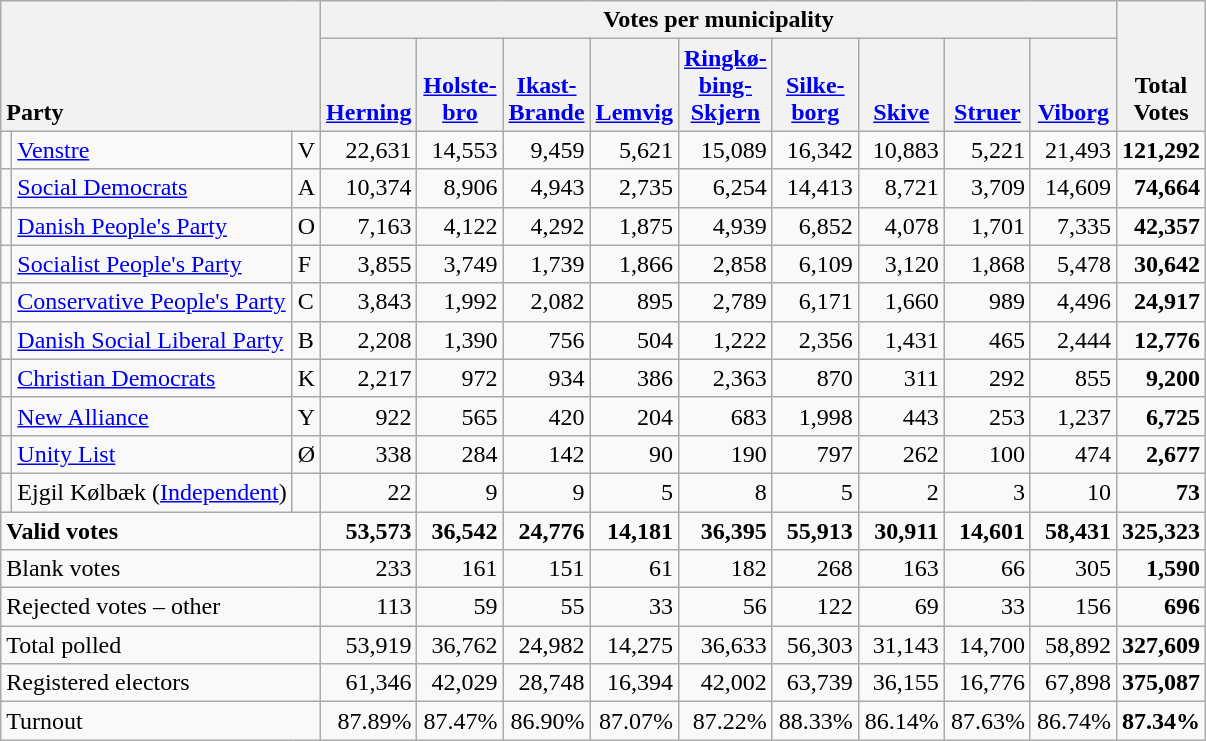<table class="wikitable" border="1" style="text-align:right;">
<tr>
<th style="text-align:left;" valign=bottom rowspan=2 colspan=3>Party</th>
<th colspan=9>Votes per municipality</th>
<th align=center valign=bottom rowspan=2 width="50">Total Votes</th>
</tr>
<tr>
<th align=center valign=bottom width="50"><a href='#'>Herning</a></th>
<th align=center valign=bottom width="50"><a href='#'>Holste- bro</a></th>
<th align=center valign=bottom width="50"><a href='#'>Ikast- Brande</a></th>
<th align=center valign=bottom width="50"><a href='#'>Lemvig</a></th>
<th align=center valign=bottom width="50"><a href='#'>Ringkø- bing- Skjern</a></th>
<th align=center valign=bottom width="50"><a href='#'>Silke- borg</a></th>
<th align=center valign=bottom width="50"><a href='#'>Skive</a></th>
<th align=center valign=bottom width="50"><a href='#'>Struer</a></th>
<th align=center valign=bottom width="50"><a href='#'>Viborg</a></th>
</tr>
<tr>
<td></td>
<td align=left><a href='#'>Venstre</a></td>
<td align=left>V</td>
<td>22,631</td>
<td>14,553</td>
<td>9,459</td>
<td>5,621</td>
<td>15,089</td>
<td>16,342</td>
<td>10,883</td>
<td>5,221</td>
<td>21,493</td>
<td><strong>121,292</strong></td>
</tr>
<tr>
<td></td>
<td align=left><a href='#'>Social Democrats</a></td>
<td align=left>A</td>
<td>10,374</td>
<td>8,906</td>
<td>4,943</td>
<td>2,735</td>
<td>6,254</td>
<td>14,413</td>
<td>8,721</td>
<td>3,709</td>
<td>14,609</td>
<td><strong>74,664</strong></td>
</tr>
<tr>
<td></td>
<td align=left><a href='#'>Danish People's Party</a></td>
<td align=left>O</td>
<td>7,163</td>
<td>4,122</td>
<td>4,292</td>
<td>1,875</td>
<td>4,939</td>
<td>6,852</td>
<td>4,078</td>
<td>1,701</td>
<td>7,335</td>
<td><strong>42,357</strong></td>
</tr>
<tr>
<td></td>
<td align=left><a href='#'>Socialist People's Party</a></td>
<td align=left>F</td>
<td>3,855</td>
<td>3,749</td>
<td>1,739</td>
<td>1,866</td>
<td>2,858</td>
<td>6,109</td>
<td>3,120</td>
<td>1,868</td>
<td>5,478</td>
<td><strong>30,642</strong></td>
</tr>
<tr>
<td></td>
<td align=left style="white-space: nowrap;"><a href='#'>Conservative People's Party</a></td>
<td align=left>C</td>
<td>3,843</td>
<td>1,992</td>
<td>2,082</td>
<td>895</td>
<td>2,789</td>
<td>6,171</td>
<td>1,660</td>
<td>989</td>
<td>4,496</td>
<td><strong>24,917</strong></td>
</tr>
<tr>
<td></td>
<td align=left><a href='#'>Danish Social Liberal Party</a></td>
<td align=left>B</td>
<td>2,208</td>
<td>1,390</td>
<td>756</td>
<td>504</td>
<td>1,222</td>
<td>2,356</td>
<td>1,431</td>
<td>465</td>
<td>2,444</td>
<td><strong>12,776</strong></td>
</tr>
<tr>
<td></td>
<td align=left><a href='#'>Christian Democrats</a></td>
<td align=left>K</td>
<td>2,217</td>
<td>972</td>
<td>934</td>
<td>386</td>
<td>2,363</td>
<td>870</td>
<td>311</td>
<td>292</td>
<td>855</td>
<td><strong>9,200</strong></td>
</tr>
<tr>
<td></td>
<td align=left><a href='#'>New Alliance</a></td>
<td align=left>Y</td>
<td>922</td>
<td>565</td>
<td>420</td>
<td>204</td>
<td>683</td>
<td>1,998</td>
<td>443</td>
<td>253</td>
<td>1,237</td>
<td><strong>6,725</strong></td>
</tr>
<tr>
<td></td>
<td align=left><a href='#'>Unity List</a></td>
<td align=left>Ø</td>
<td>338</td>
<td>284</td>
<td>142</td>
<td>90</td>
<td>190</td>
<td>797</td>
<td>262</td>
<td>100</td>
<td>474</td>
<td><strong>2,677</strong></td>
</tr>
<tr>
<td></td>
<td align=left>Ejgil Kølbæk (<a href='#'>Independent</a>)</td>
<td></td>
<td>22</td>
<td>9</td>
<td>9</td>
<td>5</td>
<td>8</td>
<td>5</td>
<td>2</td>
<td>3</td>
<td>10</td>
<td><strong>73</strong></td>
</tr>
<tr style="font-weight:bold">
<td align=left colspan=3>Valid votes</td>
<td>53,573</td>
<td>36,542</td>
<td>24,776</td>
<td>14,181</td>
<td>36,395</td>
<td>55,913</td>
<td>30,911</td>
<td>14,601</td>
<td>58,431</td>
<td>325,323</td>
</tr>
<tr>
<td align=left colspan=3>Blank votes</td>
<td>233</td>
<td>161</td>
<td>151</td>
<td>61</td>
<td>182</td>
<td>268</td>
<td>163</td>
<td>66</td>
<td>305</td>
<td><strong>1,590</strong></td>
</tr>
<tr>
<td align=left colspan=3>Rejected votes – other</td>
<td>113</td>
<td>59</td>
<td>55</td>
<td>33</td>
<td>56</td>
<td>122</td>
<td>69</td>
<td>33</td>
<td>156</td>
<td><strong>696</strong></td>
</tr>
<tr>
<td align=left colspan=3>Total polled</td>
<td>53,919</td>
<td>36,762</td>
<td>24,982</td>
<td>14,275</td>
<td>36,633</td>
<td>56,303</td>
<td>31,143</td>
<td>14,700</td>
<td>58,892</td>
<td><strong>327,609</strong></td>
</tr>
<tr>
<td align=left colspan=3>Registered electors</td>
<td>61,346</td>
<td>42,029</td>
<td>28,748</td>
<td>16,394</td>
<td>42,002</td>
<td>63,739</td>
<td>36,155</td>
<td>16,776</td>
<td>67,898</td>
<td><strong>375,087</strong></td>
</tr>
<tr>
<td align=left colspan=3>Turnout</td>
<td>87.89%</td>
<td>87.47%</td>
<td>86.90%</td>
<td>87.07%</td>
<td>87.22%</td>
<td>88.33%</td>
<td>86.14%</td>
<td>87.63%</td>
<td>86.74%</td>
<td><strong>87.34%</strong></td>
</tr>
</table>
